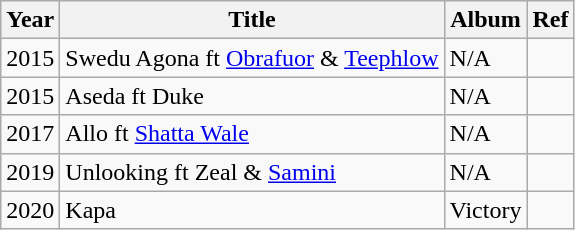<table class="wikitable">
<tr>
<th>Year</th>
<th>Title</th>
<th>Album</th>
<th>Ref</th>
</tr>
<tr>
<td>2015</td>
<td>Swedu Agona ft <a href='#'>Obrafuor</a> & <a href='#'>Teephlow</a></td>
<td>N/A</td>
<td></td>
</tr>
<tr>
<td>2015</td>
<td>Aseda ft Duke</td>
<td>N/A</td>
<td></td>
</tr>
<tr>
<td>2017</td>
<td>Allo ft <a href='#'>Shatta Wale</a></td>
<td>N/A</td>
<td></td>
</tr>
<tr>
<td>2019</td>
<td>Unlooking ft Zeal & <a href='#'>Samini</a></td>
<td>N/A</td>
<td></td>
</tr>
<tr>
<td>2020</td>
<td>Kapa</td>
<td>Victory</td>
<td></td>
</tr>
</table>
